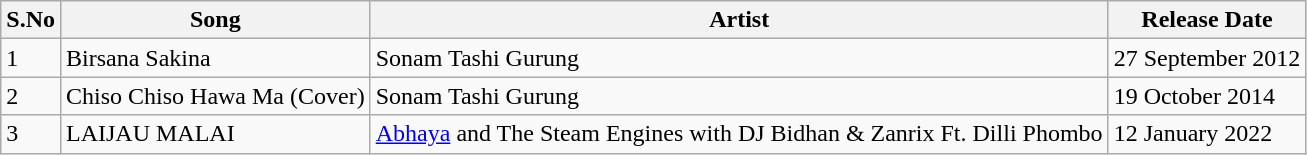<table class="wikitable">
<tr>
<th>S.No</th>
<th>Song</th>
<th>Artist</th>
<th>Release Date</th>
</tr>
<tr>
<td>1</td>
<td>Birsana Sakina</td>
<td>Sonam Tashi Gurung</td>
<td>27 September 2012</td>
</tr>
<tr>
<td>2</td>
<td>Chiso Chiso Hawa Ma (Cover)</td>
<td>Sonam Tashi Gurung</td>
<td>19 October 2014</td>
</tr>
<tr>
<td>3</td>
<td>LAIJAU MALAI</td>
<td><a href='#'>Abhaya</a> and The Steam Engines with DJ Bidhan & Zanrix Ft. Dilli Phombo</td>
<td>12 January 2022</td>
</tr>
</table>
